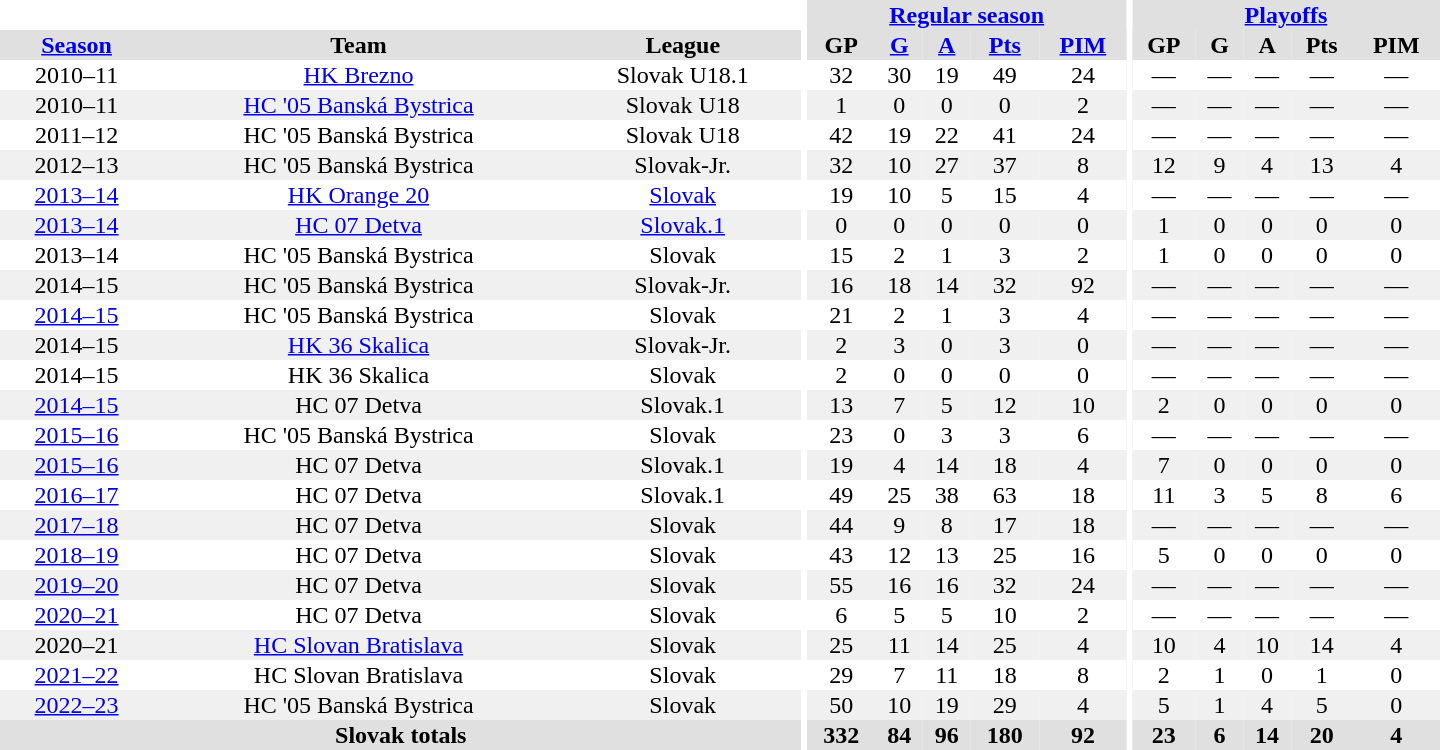<table border="0" cellpadding="1" cellspacing="0" style="text-align:center; width:60em">
<tr bgcolor="#e0e0e0">
<th colspan="3" bgcolor="#ffffff"></th>
<th rowspan="99" bgcolor="#ffffff"></th>
<th colspan="5"><a href='#'>Regular season</a></th>
<th rowspan="99" bgcolor="#ffffff"></th>
<th colspan="5"><a href='#'>Playoffs</a></th>
</tr>
<tr bgcolor="#e0e0e0">
<th><a href='#'>Season</a></th>
<th>Team</th>
<th>League</th>
<th>GP</th>
<th><a href='#'>G</a></th>
<th><a href='#'>A</a></th>
<th><a href='#'>Pts</a></th>
<th><a href='#'>PIM</a></th>
<th>GP</th>
<th>G</th>
<th>A</th>
<th>Pts</th>
<th>PIM</th>
</tr>
<tr>
<td>2010–11</td>
<td><a href='#'>HK Brezno</a></td>
<td>Slovak U18.1</td>
<td>32</td>
<td>30</td>
<td>19</td>
<td>49</td>
<td>24</td>
<td>—</td>
<td>—</td>
<td>—</td>
<td>—</td>
<td>—</td>
</tr>
<tr bgcolor="#f0f0f0">
<td>2010–11</td>
<td><a href='#'>HC '05 Banská Bystrica</a></td>
<td>Slovak U18</td>
<td>1</td>
<td>0</td>
<td>0</td>
<td>0</td>
<td>2</td>
<td>—</td>
<td>—</td>
<td>—</td>
<td>—</td>
<td>—</td>
</tr>
<tr>
<td>2011–12</td>
<td>HC '05 Banská Bystrica</td>
<td>Slovak U18</td>
<td>42</td>
<td>19</td>
<td>22</td>
<td>41</td>
<td>24</td>
<td>—</td>
<td>—</td>
<td>—</td>
<td>—</td>
<td>—</td>
</tr>
<tr bgcolor="#f0f0f0">
<td>2012–13</td>
<td>HC '05 Banská Bystrica</td>
<td>Slovak-Jr.</td>
<td>32</td>
<td>10</td>
<td>27</td>
<td>37</td>
<td>8</td>
<td>12</td>
<td>9</td>
<td>4</td>
<td>13</td>
<td>4</td>
</tr>
<tr>
<td><a href='#'>2013–14</a></td>
<td><a href='#'>HK Orange 20</a></td>
<td><a href='#'>Slovak</a></td>
<td>19</td>
<td>10</td>
<td>5</td>
<td>15</td>
<td>4</td>
<td>—</td>
<td>—</td>
<td>—</td>
<td>—</td>
<td>—</td>
</tr>
<tr bgcolor="#f0f0f0">
<td><a href='#'>2013–14</a></td>
<td><a href='#'>HC 07 Detva</a></td>
<td><a href='#'>Slovak.1</a></td>
<td>0</td>
<td>0</td>
<td>0</td>
<td>0</td>
<td>0</td>
<td>1</td>
<td>0</td>
<td>0</td>
<td>0</td>
<td>0</td>
</tr>
<tr>
<td>2013–14</td>
<td>HC '05 Banská Bystrica</td>
<td>Slovak</td>
<td>15</td>
<td>2</td>
<td>1</td>
<td>3</td>
<td>2</td>
<td>1</td>
<td>0</td>
<td>0</td>
<td>0</td>
<td>0</td>
</tr>
<tr bgcolor="#f0f0f0">
<td>2014–15</td>
<td>HC '05 Banská Bystrica</td>
<td>Slovak-Jr.</td>
<td>16</td>
<td>18</td>
<td>14</td>
<td>32</td>
<td>92</td>
<td>—</td>
<td>—</td>
<td>—</td>
<td>—</td>
<td>—</td>
</tr>
<tr>
<td><a href='#'>2014–15</a></td>
<td>HC '05 Banská Bystrica</td>
<td>Slovak</td>
<td>21</td>
<td>2</td>
<td>1</td>
<td>3</td>
<td>4</td>
<td>—</td>
<td>—</td>
<td>—</td>
<td>—</td>
<td>—</td>
</tr>
<tr bgcolor="#f0f0f0">
<td>2014–15</td>
<td><a href='#'>HK 36 Skalica</a></td>
<td>Slovak-Jr.</td>
<td>2</td>
<td>3</td>
<td>0</td>
<td>3</td>
<td>0</td>
<td>—</td>
<td>—</td>
<td>—</td>
<td>—</td>
<td>—</td>
</tr>
<tr>
<td>2014–15</td>
<td>HK 36 Skalica</td>
<td>Slovak</td>
<td>2</td>
<td>0</td>
<td>0</td>
<td>0</td>
<td>0</td>
<td>—</td>
<td>—</td>
<td>—</td>
<td>—</td>
<td>—</td>
</tr>
<tr bgcolor="#f0f0f0">
<td><a href='#'>2014–15</a></td>
<td>HC 07 Detva</td>
<td>Slovak.1</td>
<td>13</td>
<td>7</td>
<td>5</td>
<td>12</td>
<td>10</td>
<td>2</td>
<td>0</td>
<td>0</td>
<td>0</td>
<td>0</td>
</tr>
<tr>
<td><a href='#'>2015–16</a></td>
<td>HC '05 Banská Bystrica</td>
<td>Slovak</td>
<td>23</td>
<td>0</td>
<td>3</td>
<td>3</td>
<td>6</td>
<td>—</td>
<td>—</td>
<td>—</td>
<td>—</td>
<td>—</td>
</tr>
<tr bgcolor="#f0f0f0">
<td><a href='#'>2015–16</a></td>
<td>HC 07 Detva</td>
<td>Slovak.1</td>
<td>19</td>
<td>4</td>
<td>14</td>
<td>18</td>
<td>4</td>
<td>7</td>
<td>0</td>
<td>0</td>
<td>0</td>
<td>0</td>
</tr>
<tr>
<td><a href='#'>2016–17</a></td>
<td>HC 07 Detva</td>
<td>Slovak.1</td>
<td>49</td>
<td>25</td>
<td>38</td>
<td>63</td>
<td>18</td>
<td>11</td>
<td>3</td>
<td>5</td>
<td>8</td>
<td>6</td>
</tr>
<tr bgcolor="#f0f0f0">
<td><a href='#'>2017–18</a></td>
<td>HC 07 Detva</td>
<td>Slovak</td>
<td>44</td>
<td>9</td>
<td>8</td>
<td>17</td>
<td>18</td>
<td>—</td>
<td>—</td>
<td>—</td>
<td>—</td>
<td>—</td>
</tr>
<tr>
<td><a href='#'>2018–19</a></td>
<td>HC 07 Detva</td>
<td>Slovak</td>
<td>43</td>
<td>12</td>
<td>13</td>
<td>25</td>
<td>16</td>
<td>5</td>
<td>0</td>
<td>0</td>
<td>0</td>
<td>0</td>
</tr>
<tr bgcolor="#f0f0f0">
<td><a href='#'>2019–20</a></td>
<td>HC 07 Detva</td>
<td>Slovak</td>
<td>55</td>
<td>16</td>
<td>16</td>
<td>32</td>
<td>24</td>
<td>—</td>
<td>—</td>
<td>—</td>
<td>—</td>
<td>—</td>
</tr>
<tr>
<td><a href='#'>2020–21</a></td>
<td>HC 07 Detva</td>
<td>Slovak</td>
<td>6</td>
<td>5</td>
<td>5</td>
<td>10</td>
<td>2</td>
<td>—</td>
<td>—</td>
<td>—</td>
<td>—</td>
<td>—</td>
</tr>
<tr bgcolor="#f0f0f0">
<td>2020–21</td>
<td><a href='#'>HC Slovan Bratislava</a></td>
<td>Slovak</td>
<td>25</td>
<td>11</td>
<td>14</td>
<td>25</td>
<td>4</td>
<td>10</td>
<td>4</td>
<td>10</td>
<td>14</td>
<td>4</td>
</tr>
<tr>
<td><a href='#'>2021–22</a></td>
<td>HC Slovan Bratislava</td>
<td>Slovak</td>
<td>29</td>
<td>7</td>
<td>11</td>
<td>18</td>
<td>8</td>
<td>2</td>
<td>1</td>
<td>0</td>
<td>1</td>
<td>0</td>
</tr>
<tr bgcolor="#f0f0f0">
<td><a href='#'>2022–23</a></td>
<td>HC '05 Banská Bystrica</td>
<td>Slovak</td>
<td>50</td>
<td>10</td>
<td>19</td>
<td>29</td>
<td>4</td>
<td>5</td>
<td>1</td>
<td>4</td>
<td>5</td>
<td>0</td>
</tr>
<tr bgcolor="#e0e0e0">
<th colspan="3">Slovak totals</th>
<th>332</th>
<th>84</th>
<th>96</th>
<th>180</th>
<th>92</th>
<th>23</th>
<th>6</th>
<th>14</th>
<th>20</th>
<th>4</th>
</tr>
</table>
